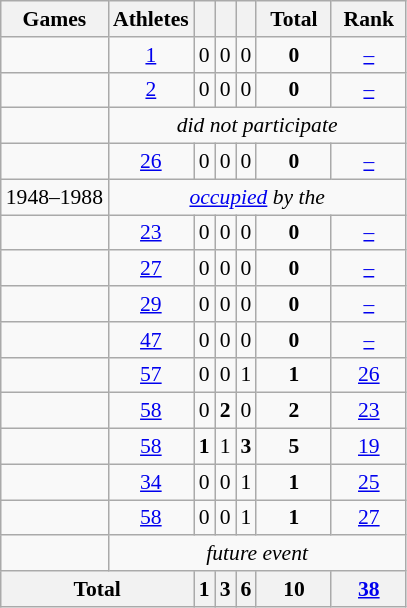<table class="wikitable" style="text-align:center; font-size:90%;">
<tr>
<th>Games</th>
<th>Athletes</th>
<th width:3em; font-weight:bold;"></th>
<th width:3em; font-weight:bold;"></th>
<th width:3em; font-weight:bold;"></th>
<th style="width:3em; font-weight:bold;">Total</th>
<th style="width:3em; font-weight:bold;">Rank</th>
</tr>
<tr>
<td align=left> </td>
<td><a href='#'>1</a></td>
<td>0</td>
<td>0</td>
<td>0</td>
<td><strong>0</strong></td>
<td><a href='#'>–</a></td>
</tr>
<tr>
<td align=left> </td>
<td><a href='#'>2</a></td>
<td>0</td>
<td>0</td>
<td>0</td>
<td><strong>0</strong></td>
<td><a href='#'>–</a></td>
</tr>
<tr>
<td align=left> </td>
<td colspan=6><em>did not participate</em></td>
</tr>
<tr>
<td align=left></td>
<td><a href='#'>26</a></td>
<td>0</td>
<td>0</td>
<td>0</td>
<td><strong>0</strong></td>
<td><a href='#'>–</a></td>
</tr>
<tr>
<td align=left>1948–1988</td>
<td colspan=6><em><a href='#'>occupied</a> by the </em></td>
</tr>
<tr>
<td align=left> </td>
<td><a href='#'>23</a></td>
<td>0</td>
<td>0</td>
<td>0</td>
<td><strong>0</strong></td>
<td><a href='#'>–</a></td>
</tr>
<tr>
<td align=left> </td>
<td><a href='#'>27</a></td>
<td>0</td>
<td>0</td>
<td>0</td>
<td><strong>0</strong></td>
<td><a href='#'>–</a></td>
</tr>
<tr>
<td align=left> </td>
<td><a href='#'>29</a></td>
<td>0</td>
<td>0</td>
<td>0</td>
<td><strong>0</strong></td>
<td><a href='#'>–</a></td>
</tr>
<tr>
<td align=left> </td>
<td><a href='#'>47</a></td>
<td>0</td>
<td>0</td>
<td>0</td>
<td><strong>0</strong></td>
<td><a href='#'>–</a></td>
</tr>
<tr>
<td align=left> </td>
<td><a href='#'>57</a></td>
<td>0</td>
<td>0</td>
<td>1</td>
<td><strong>1</strong></td>
<td><a href='#'>26</a></td>
</tr>
<tr>
<td align=left> </td>
<td><a href='#'>58</a></td>
<td>0</td>
<td><strong>2</strong></td>
<td>0</td>
<td><strong>2</strong></td>
<td><a href='#'>23</a></td>
</tr>
<tr>
<td align=left> </td>
<td><a href='#'>58</a></td>
<td><strong>1</strong></td>
<td>1</td>
<td><strong>3</strong></td>
<td><strong>5</strong></td>
<td><a href='#'>19</a></td>
</tr>
<tr>
<td align=left> </td>
<td><a href='#'>34</a></td>
<td>0</td>
<td>0</td>
<td>1</td>
<td><strong>1</strong></td>
<td><a href='#'>25</a></td>
</tr>
<tr>
<td align=left> </td>
<td><a href='#'>58</a></td>
<td>0</td>
<td>0</td>
<td>1</td>
<td><strong>1</strong></td>
<td><a href='#'>27</a></td>
</tr>
<tr>
<td align=left> </td>
<td colspan=6><em>future event</em></td>
</tr>
<tr>
<th colspan=2>Total</th>
<th>1</th>
<th>3</th>
<th>6</th>
<th>10</th>
<th><a href='#'>38</a></th>
</tr>
</table>
